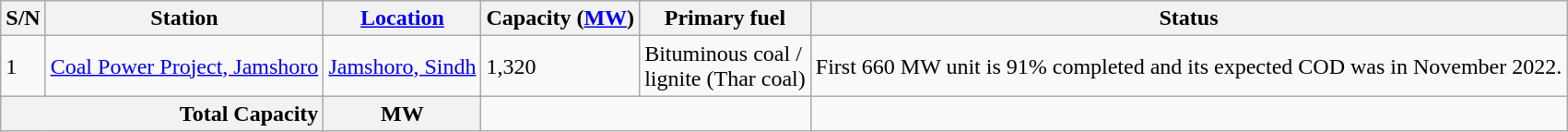<table class="wikitable sortable">
<tr>
<th>S/N</th>
<th>Station</th>
<th><a href='#'>Location</a></th>
<th>Capacity (<a href='#'>MW</a>)</th>
<th>Primary fuel</th>
<th>Status</th>
</tr>
<tr>
<td>1</td>
<td><a href='#'>Coal Power Project, Jamshoro</a></td>
<td><a href='#'>Jamshoro, Sindh</a></td>
<td>1,320</td>
<td>Bituminous coal /<br>lignite (Thar coal)</td>
<td>First 660 MW unit is 91% completed and its expected COD was in November 2022.</td>
</tr>
<tr>
<th colspan="2" style="text-align:right;"><strong>Total Capacity</strong></th>
<th colspan="1" style="text-align:center;"><strong> MW</strong></th>
<td colspan="2"></td>
</tr>
</table>
